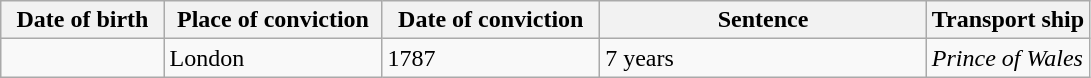<table class="wikitable sortable plainrowheaders" style="width=1024px;">
<tr>
<th style="width: 15%;">Date of birth</th>
<th style="width: 20%;">Place of conviction</th>
<th style="width: 20%;">Date of conviction</th>
<th style="width: 30%;">Sentence</th>
<th style="width: 15%;">Transport ship</th>
</tr>
<tr>
<td></td>
<td>London</td>
<td>1787</td>
<td>7 years</td>
<td><em>Prince of Wales</em></td>
</tr>
</table>
